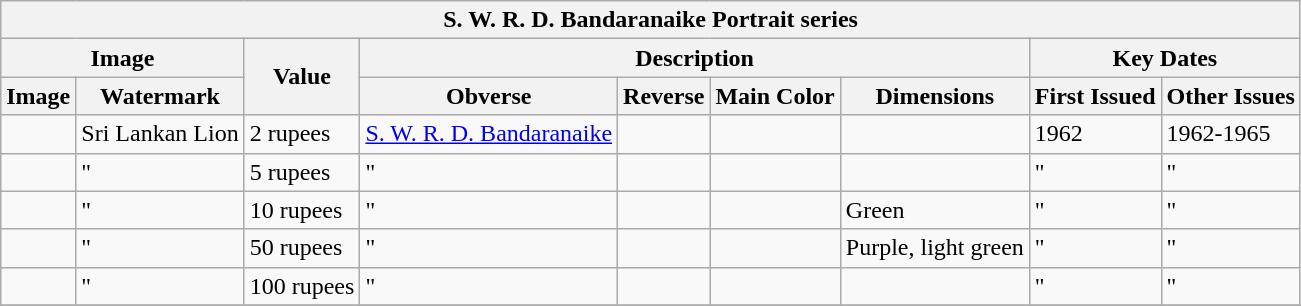<table class="wikitable" style="font-size: 100%">
<tr>
<th colspan="10">S. W. R. D. Bandaranaike Portrait series</th>
</tr>
<tr>
<th colspan="2">Image</th>
<th rowspan="2">Value</th>
<th colspan="4">Description</th>
<th colspan="2">Key Dates</th>
</tr>
<tr>
<th>Image</th>
<th>Watermark</th>
<th>Obverse</th>
<th>Reverse</th>
<th>Main Color</th>
<th>Dimensions</th>
<th>First Issued</th>
<th>Other Issues</th>
</tr>
<tr>
<td></td>
<td>Sri Lankan Lion</td>
<td>2 rupees</td>
<td><a href='#'>S. W. R. D. Bandaranaike</a></td>
<td></td>
<td></td>
<td></td>
<td>1962</td>
<td>1962-1965</td>
</tr>
<tr>
<td></td>
<td>"</td>
<td>5 rupees</td>
<td>"</td>
<td></td>
<td></td>
<td></td>
<td>"</td>
<td>"</td>
</tr>
<tr>
<td></td>
<td>"</td>
<td>10 rupees</td>
<td>"</td>
<td></td>
<td></td>
<td>Green</td>
<td>"</td>
<td>"</td>
</tr>
<tr>
<td></td>
<td>"</td>
<td>50 rupees</td>
<td>"</td>
<td></td>
<td></td>
<td>Purple, light green</td>
<td>"</td>
<td>"</td>
</tr>
<tr>
<td></td>
<td>"</td>
<td>100 rupees</td>
<td>"</td>
<td></td>
<td></td>
<td></td>
<td>"</td>
<td>"</td>
</tr>
<tr>
</tr>
</table>
